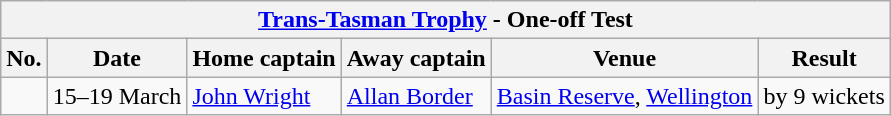<table class="wikitable">
<tr>
<th colspan="9"><a href='#'>Trans-Tasman Trophy</a> - One-off Test</th>
</tr>
<tr>
<th>No.</th>
<th>Date</th>
<th>Home captain</th>
<th>Away captain</th>
<th>Venue</th>
<th>Result</th>
</tr>
<tr>
<td></td>
<td>15–19 March</td>
<td><a href='#'>John Wright</a></td>
<td><a href='#'>Allan Border</a></td>
<td><a href='#'>Basin Reserve</a>, <a href='#'>Wellington</a></td>
<td> by 9 wickets</td>
</tr>
</table>
